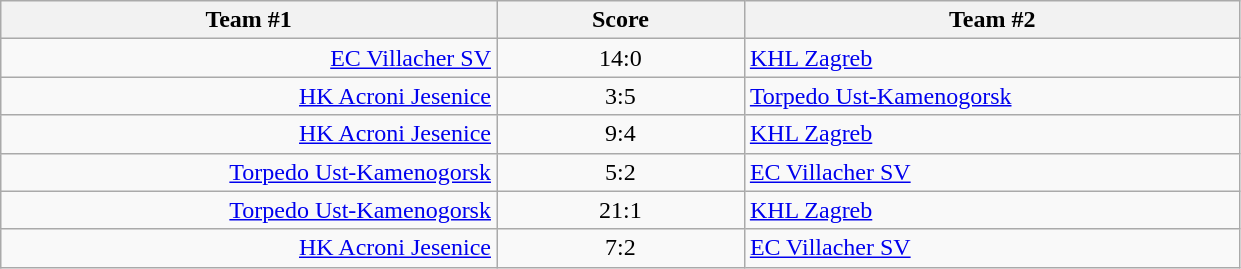<table class="wikitable" style="text-align: center;">
<tr>
<th width=22%>Team #1</th>
<th width=11%>Score</th>
<th width=22%>Team #2</th>
</tr>
<tr>
<td style="text-align: right;"><a href='#'>EC Villacher SV</a> </td>
<td>14:0</td>
<td style="text-align: left;"> <a href='#'>KHL Zagreb</a></td>
</tr>
<tr>
<td style="text-align: right;"><a href='#'>HK Acroni Jesenice</a> </td>
<td>3:5</td>
<td style="text-align: left;"> <a href='#'>Torpedo Ust-Kamenogorsk</a></td>
</tr>
<tr>
<td style="text-align: right;"><a href='#'>HK Acroni Jesenice</a> </td>
<td>9:4</td>
<td style="text-align: left;"> <a href='#'>KHL Zagreb</a></td>
</tr>
<tr>
<td style="text-align: right;"><a href='#'>Torpedo Ust-Kamenogorsk</a> </td>
<td>5:2</td>
<td style="text-align: left;"> <a href='#'>EC Villacher SV</a></td>
</tr>
<tr>
<td style="text-align: right;"><a href='#'>Torpedo Ust-Kamenogorsk</a> </td>
<td>21:1</td>
<td style="text-align: left;"> <a href='#'>KHL Zagreb</a></td>
</tr>
<tr>
<td style="text-align: right;"><a href='#'>HK Acroni Jesenice</a> </td>
<td>7:2</td>
<td style="text-align: left;"> <a href='#'>EC Villacher SV</a></td>
</tr>
</table>
